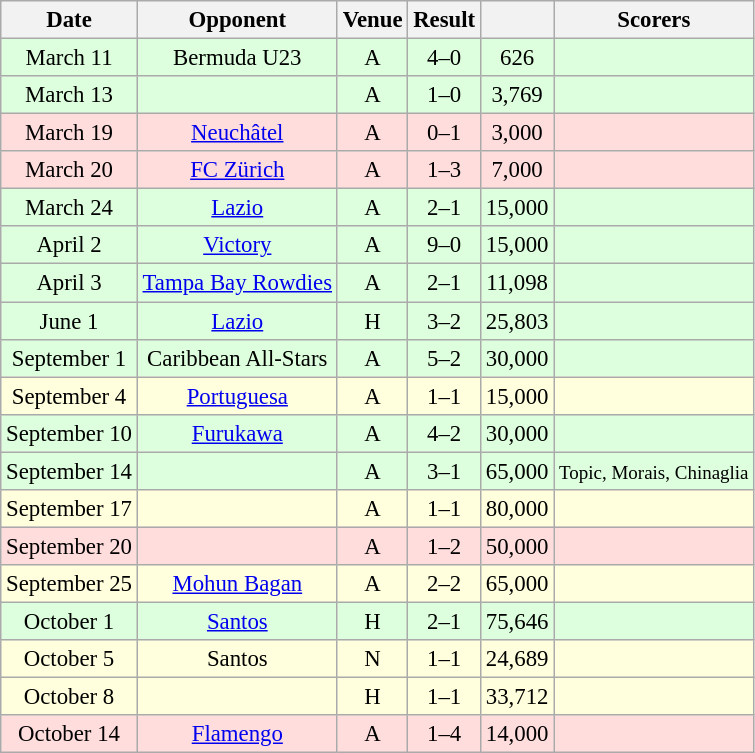<table class="wikitable" style="font-size:95%; text-align:center">
<tr>
<th>Date</th>
<th>Opponent</th>
<th>Venue</th>
<th>Result</th>
<th></th>
<th>Scorers</th>
</tr>
<tr bgcolor= #ddffdd>
<td> March 11</td>
<td>  Bermuda U23</td>
<td>A</td>
<td>4–0</td>
<td>626</td>
<td></td>
</tr>
<tr bgcolor= #ddffdd>
<td> March 13</td>
<td> </td>
<td>A</td>
<td>1–0</td>
<td>3,769</td>
<td></td>
</tr>
<tr bgcolor= #ffdddd>
<td> March 19</td>
<td>  <a href='#'>Neuchâtel</a></td>
<td>A</td>
<td>0–1</td>
<td>3,000</td>
<td></td>
</tr>
<tr bgcolor= #ffdddd>
<td> March 20</td>
<td>  <a href='#'>FC Zürich</a></td>
<td>A</td>
<td>1–3</td>
<td>7,000</td>
<td></td>
</tr>
<tr bgcolor= #ddffdd>
<td> March 24</td>
<td>  <a href='#'>Lazio</a></td>
<td>A</td>
<td>2–1</td>
<td>15,000</td>
<td></td>
</tr>
<tr bgcolor= #ddffdd>
<td> April 2</td>
<td>  <a href='#'>Victory</a></td>
<td>A</td>
<td>9–0</td>
<td>15,000</td>
<td></td>
</tr>
<tr bgcolor= #ddffdd>
<td> April 3</td>
<td>  <a href='#'>Tampa Bay Rowdies</a></td>
<td>A</td>
<td>2–1</td>
<td>11,098</td>
<td></td>
</tr>
<tr bgcolor= #ddffdd>
<td> June 1</td>
<td> <a href='#'>Lazio</a></td>
<td>H</td>
<td>3–2</td>
<td>25,803</td>
<td></td>
</tr>
<tr bgcolor="#ddffdd">
<td>September 1</td>
<td>  Caribbean All-Stars</td>
<td>A</td>
<td>5–2</td>
<td>30,000</td>
<td></td>
</tr>
<tr bgcolor="#ffffdd">
<td>September 4</td>
<td> <a href='#'>Portuguesa</a></td>
<td>A</td>
<td>1–1</td>
<td>15,000</td>
<td></td>
</tr>
<tr bgcolor="#ddffdd">
<td>September 10</td>
<td> <a href='#'>Furukawa</a></td>
<td>A</td>
<td>4–2</td>
<td>30,000</td>
<td></td>
</tr>
<tr bgcolor= #ddffdd>
<td>September 14</td>
<td> </td>
<td>A</td>
<td>3–1</td>
<td>65,000</td>
<td><small>Topic, Morais, Chinaglia</small></td>
</tr>
<tr bgcolor="#ffffdd">
<td> September 17</td>
<td></td>
<td>A</td>
<td>1–1</td>
<td>80,000</td>
<td></td>
</tr>
<tr bgcolor="#ffdddd">
<td>September 20</td>
<td> </td>
<td>A</td>
<td>1–2</td>
<td>50,000</td>
<td></td>
</tr>
<tr bgcolor="#ffffdd">
<td>September 25</td>
<td>  <a href='#'>Mohun Bagan</a></td>
<td>A</td>
<td>2–2</td>
<td>65,000</td>
<td></td>
</tr>
<tr bgcolor="#ddffdd">
<td>October 1</td>
<td>  <a href='#'>Santos</a> </td>
<td>H</td>
<td>2–1</td>
<td>75,646</td>
<td></td>
</tr>
<tr bgcolor="#ffffdd">
<td>October 5</td>
<td> Santos</td>
<td>N </td>
<td>1–1</td>
<td>24,689</td>
<td></td>
</tr>
<tr bgcolor="#ffffdd">
<td> October 8</td>
<td> </td>
<td>H</td>
<td>1–1</td>
<td>33,712</td>
<td></td>
</tr>
<tr bgcolor="#ffdddd">
<td> October 14</td>
<td> <a href='#'>Flamengo</a></td>
<td>A</td>
<td>1–4</td>
<td>14,000</td>
<td></td>
</tr>
</table>
